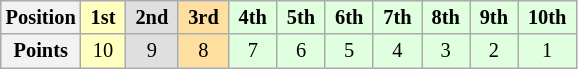<table class="wikitable" style="font-size:85%; text-align:center">
<tr>
<th>Position</th>
<td style="background:#ffffbf;"> <strong>1st</strong> </td>
<td style="background:#dfdfdf;"> <strong>2nd</strong> </td>
<td style="background:#ffdf9f;"> <strong>3rd</strong> </td>
<td style="background:#dfffdf;"> <strong>4th</strong> </td>
<td style="background:#dfffdf;"> <strong>5th</strong> </td>
<td style="background:#dfffdf;"> <strong>6th</strong> </td>
<td style="background:#dfffdf;"> <strong>7th</strong> </td>
<td style="background:#dfffdf;"> <strong>8th</strong> </td>
<td style="background:#dfffdf;"> <strong>9th</strong> </td>
<td style="background:#dfffdf;"> <strong>10th</strong> </td>
</tr>
<tr>
<th>Points</th>
<td style="background:#ffffbf;">10</td>
<td style="background:#dfdfdf;">9</td>
<td style="background:#ffdf9f;">8</td>
<td style="background:#dfffdf;">7</td>
<td style="background:#dfffdf;">6</td>
<td style="background:#dfffdf;">5</td>
<td style="background:#dfffdf;">4</td>
<td style="background:#dfffdf;">3</td>
<td style="background:#dfffdf;">2</td>
<td style="background:#dfffdf;">1</td>
</tr>
</table>
